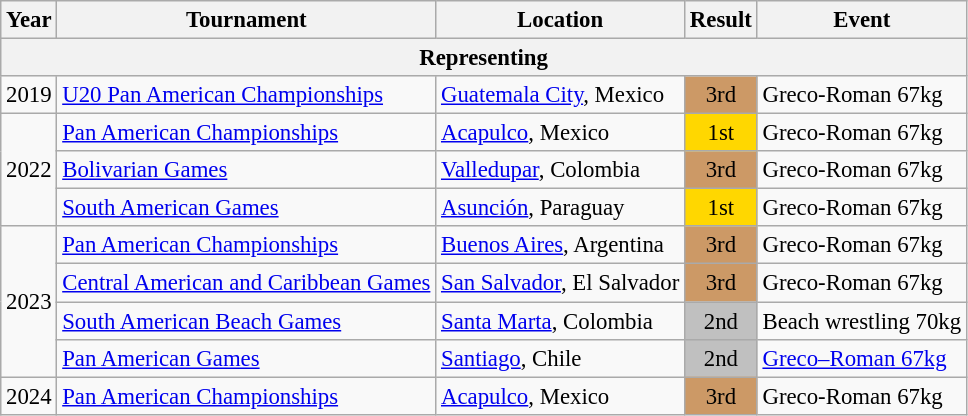<table class="wikitable" style="font-size:95%;">
<tr>
<th>Year</th>
<th>Tournament</th>
<th>Location</th>
<th>Result</th>
<th>Event</th>
</tr>
<tr>
<th colspan=6>Representing </th>
</tr>
<tr>
<td>2019</td>
<td><a href='#'>U20 Pan American Championships</a></td>
<td><a href='#'>Guatemala City</a>, Mexico</td>
<td align="center" bgcolor="cc9966">3rd</td>
<td>Greco-Roman 67kg</td>
</tr>
<tr>
<td rowspan=3>2022</td>
<td><a href='#'>Pan American Championships</a></td>
<td><a href='#'>Acapulco</a>, Mexico</td>
<td align="center" bgcolor="gold">1st</td>
<td>Greco-Roman 67kg</td>
</tr>
<tr>
<td><a href='#'>Bolivarian Games</a></td>
<td><a href='#'>Valledupar</a>, Colombia</td>
<td align="center" bgcolor="cc9966">3rd</td>
<td>Greco-Roman 67kg</td>
</tr>
<tr>
<td><a href='#'>South American Games</a></td>
<td><a href='#'>Asunción</a>, Paraguay</td>
<td align="center" bgcolor="gold">1st</td>
<td>Greco-Roman 67kg</td>
</tr>
<tr>
<td rowspan=4>2023</td>
<td><a href='#'>Pan American Championships</a></td>
<td><a href='#'>Buenos Aires</a>, Argentina</td>
<td align="center" bgcolor="cc9966">3rd</td>
<td>Greco-Roman 67kg</td>
</tr>
<tr>
<td><a href='#'>Central American and Caribbean Games</a></td>
<td><a href='#'>San Salvador</a>, El Salvador</td>
<td align="center" bgcolor="cc9966">3rd</td>
<td>Greco-Roman 67kg</td>
</tr>
<tr>
<td><a href='#'>South American Beach Games</a></td>
<td><a href='#'>Santa Marta</a>, Colombia</td>
<td align="center" bgcolor="silver">2nd</td>
<td>Beach wrestling 70kg</td>
</tr>
<tr>
<td><a href='#'>Pan American Games</a></td>
<td><a href='#'>Santiago</a>, Chile</td>
<td align="center" bgcolor="silver">2nd</td>
<td><a href='#'>Greco–Roman 67kg</a></td>
</tr>
<tr>
<td>2024</td>
<td><a href='#'>Pan American Championships</a></td>
<td><a href='#'>Acapulco</a>, Mexico</td>
<td align="center" bgcolor="cc9966">3rd</td>
<td>Greco-Roman 67kg</td>
</tr>
</table>
